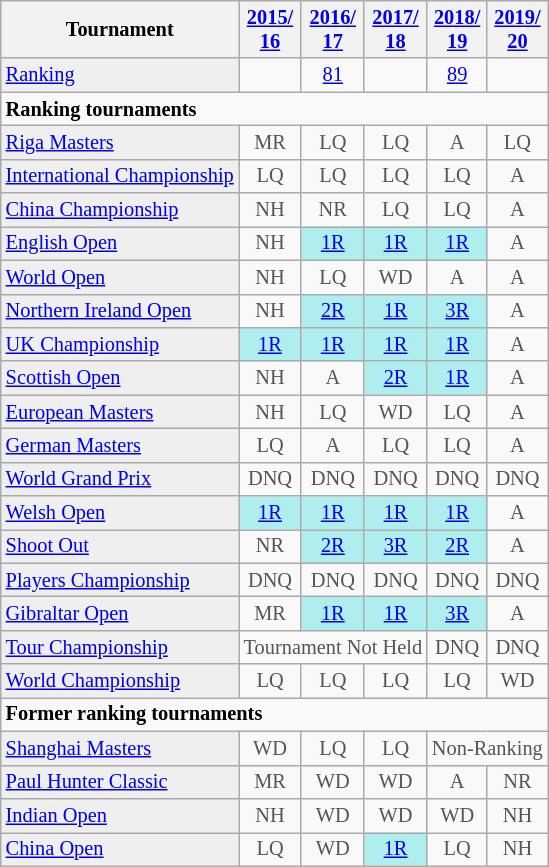<table class="wikitable" style="font-size:85%;">
<tr>
<th>Tournament</th>
<th><a href='#'>2015/<br>16</a></th>
<th><a href='#'>2016/<br>17</a></th>
<th><a href='#'>2017/<br>18</a></th>
<th><a href='#'>2018/<br>19</a></th>
<th><a href='#'>2019/<br>20</a></th>
</tr>
<tr>
<td style="background:#EFEFEF;"><a href='#'>Ranking</a></td>
<td align="center"></td>
<td align="center"><a href='#'>81</a></td>
<td align="center"></td>
<td align="center"><a href='#'>89</a></td>
<td align="center"></td>
</tr>
<tr>
<td colspan="20"><strong>Ranking tournaments</strong></td>
</tr>
<tr>
<td style="background:#EFEFEF;"><a href='#'>Riga Masters</a></td>
<td align="center" style="color:#555555;">MR</td>
<td align="center" style="color:#555555;">LQ</td>
<td align="center" style="color:#555555;">LQ</td>
<td align="center" style="color:#555555;">A</td>
<td align="center" style="color:#555555;">LQ</td>
</tr>
<tr>
<td style="background:#EFEFEF;"><a href='#'>International Championship</a></td>
<td align="center" style="color:#555555;">LQ</td>
<td align="center" style="color:#555555;">LQ</td>
<td align="center" style="color:#555555;">LQ</td>
<td align="center" style="color:#555555;">LQ</td>
<td align="center" style="color:#555555;">A</td>
</tr>
<tr>
<td style="background:#EFEFEF;"><a href='#'>China Championship</a></td>
<td align="center" style="color:#555555;">NH</td>
<td align="center" style="color:#555555;">NR</td>
<td align="center" style="color:#555555;">LQ</td>
<td align="center" style="color:#555555;">LQ</td>
<td align="center" style="color:#555555;">A</td>
</tr>
<tr>
<td style="background:#EFEFEF;"><a href='#'>English Open</a></td>
<td align="center" style="color:#555555;">NH</td>
<td align="center" style="background:#afeeee;"><a href='#'>1R</a></td>
<td align="center" style="background:#afeeee;"><a href='#'>1R</a></td>
<td align="center" style="background:#afeeee;"><a href='#'>1R</a></td>
<td align="center" style="color:#555555;">A</td>
</tr>
<tr>
<td style="background:#EFEFEF;"><a href='#'>World Open</a></td>
<td align="center" style="color:#555555;">NH</td>
<td align="center" style="color:#555555;">LQ</td>
<td align="center" style="color:#555555;">WD</td>
<td align="center" style="color:#555555;">A</td>
<td align="center" style="color:#555555;">A</td>
</tr>
<tr>
<td style="background:#EFEFEF;"><a href='#'>Northern Ireland Open</a></td>
<td align="center" style="color:#555555;">NH</td>
<td align="center" style="background:#afeeee;"><a href='#'>2R</a></td>
<td align="center" style="background:#afeeee;"><a href='#'>1R</a></td>
<td align="center" style="background:#afeeee;"><a href='#'>3R</a></td>
<td align="center" style="color:#555555;">A</td>
</tr>
<tr>
<td style="background:#EFEFEF;"><a href='#'>UK Championship</a></td>
<td align="center" style="background:#afeeee;"><a href='#'>1R</a></td>
<td align="center" style="background:#afeeee;"><a href='#'>1R</a></td>
<td align="center" style="background:#afeeee;"><a href='#'>1R</a></td>
<td align="center" style="background:#afeeee;"><a href='#'>1R</a></td>
<td align="center" style="color:#555555;">A</td>
</tr>
<tr>
<td style="background:#EFEFEF;"><a href='#'>Scottish Open</a></td>
<td align="center" style="color:#555555;">NH</td>
<td align="center" style="color:#555555;">A</td>
<td align="center" style="background:#afeeee;"><a href='#'>2R</a></td>
<td align="center" style="background:#afeeee;"><a href='#'>1R</a></td>
<td align="center" style="color:#555555;">A</td>
</tr>
<tr>
<td style="background:#EFEFEF;"><a href='#'>European Masters</a></td>
<td align="center" style="color:#555555;">NH</td>
<td align="center" style="color:#555555;">LQ</td>
<td align="center" style="color:#555555;">WD</td>
<td align="center" style="color:#555555;">LQ</td>
<td align="center" style="color:#555555;">A</td>
</tr>
<tr>
<td style="background:#EFEFEF;"><a href='#'>German Masters</a></td>
<td align="center" style="color:#555555;">LQ</td>
<td align="center" style="color:#555555;">A</td>
<td align="center" style="color:#555555;">LQ</td>
<td align="center" style="color:#555555;">LQ</td>
<td align="center" style="color:#555555;">A</td>
</tr>
<tr>
<td style="background:#EFEFEF;"><a href='#'>World Grand Prix</a></td>
<td align="center" style="color:#555555;">DNQ</td>
<td align="center" style="color:#555555;">DNQ</td>
<td align="center" style="color:#555555;">DNQ</td>
<td align="center" style="color:#555555;">DNQ</td>
<td align="center" style="color:#555555;">DNQ</td>
</tr>
<tr>
<td style="background:#EFEFEF;"><a href='#'>Welsh Open</a></td>
<td align="center" style="background:#afeeee;"><a href='#'>1R</a></td>
<td align="center" style="background:#afeeee;"><a href='#'>1R</a></td>
<td align="center" style="background:#afeeee;"><a href='#'>1R</a></td>
<td align="center" style="background:#afeeee;"><a href='#'>1R</a></td>
<td align="center" style="color:#555555;">A</td>
</tr>
<tr>
<td style="background:#EFEFEF;"><a href='#'>Shoot Out</a></td>
<td align="center" style="color:#555555;">NR</td>
<td align="center" style="background:#afeeee;"><a href='#'>2R</a></td>
<td align="center" style="background:#afeeee;"><a href='#'>3R</a></td>
<td align="center" style="background:#afeeee;"><a href='#'>2R</a></td>
<td align="center" style="color:#555555;">A</td>
</tr>
<tr>
<td style="background:#EFEFEF;"><a href='#'>Players Championship</a></td>
<td align="center" style="color:#555555;">DNQ</td>
<td align="center" style="color:#555555;">DNQ</td>
<td align="center" style="color:#555555;">DNQ</td>
<td align="center" style="color:#555555;">DNQ</td>
<td align="center" style="color:#555555;">DNQ</td>
</tr>
<tr>
<td style="background:#EFEFEF;"><a href='#'>Gibraltar Open</a></td>
<td align="center" style="color:#555555;">MR</td>
<td align="center" style="background:#afeeee;"><a href='#'>1R</a></td>
<td align="center" style="background:#afeeee;"><a href='#'>1R</a></td>
<td align="center" style="background:#afeeee;"><a href='#'>3R</a></td>
<td align="center" style="color:#555555;">A</td>
</tr>
<tr>
<td style="background:#EFEFEF;"><a href='#'>Tour Championship</a></td>
<td align="center" colspan="3" style="color:#555555;">Tournament Not Held</td>
<td align="center" style="color:#555555;">DNQ</td>
<td align="center" style="color:#555555;">DNQ</td>
</tr>
<tr>
<td style="background:#EFEFEF;"><a href='#'>World Championship</a></td>
<td align="center" style="color:#555555;">LQ</td>
<td align="center" style="color:#555555;">LQ</td>
<td align="center" style="color:#555555;">LQ</td>
<td align="center" style="color:#555555;">LQ</td>
<td align="center" style="color:#555555;">WD</td>
</tr>
<tr>
<td colspan="20"><strong>Former ranking tournaments</strong></td>
</tr>
<tr>
<td style="background:#EFEFEF;"><a href='#'>Shanghai Masters</a></td>
<td align="center" style="color:#555555;">WD</td>
<td align="center" style="color:#555555;">LQ</td>
<td align="center" style="color:#555555;">LQ</td>
<td align="center" colspan="2" style="color:#555555;">Non-Ranking</td>
</tr>
<tr>
<td style="background:#EFEFEF;"><a href='#'>Paul Hunter Classic</a></td>
<td align="center" style="color:#555555;">MR</td>
<td align="center" style="color:#555555;">WD</td>
<td align="center" style="color:#555555;">WD</td>
<td align="center" style="color:#555555;">A</td>
<td align="center" style="color:#555555;">NR</td>
</tr>
<tr>
<td style="background:#EFEFEF;"><a href='#'>Indian Open</a></td>
<td align="center" style="color:#555555;">NH</td>
<td align="center" style="color:#555555;">WD</td>
<td align="center" style="color:#555555;">WD</td>
<td align="center" style="color:#555555;">WD</td>
<td align="center" style="color:#555555;">NH</td>
</tr>
<tr>
<td style="background:#EFEFEF;"><a href='#'>China Open</a></td>
<td align="center" style="color:#555555;">LQ</td>
<td align="center" style="color:#555555;">WD</td>
<td align="center" style="background:#afeeee;"><a href='#'>1R</a></td>
<td align="center" style="color:#555555;">LQ</td>
<td align="center" style="color:#555555;">NH</td>
</tr>
</table>
